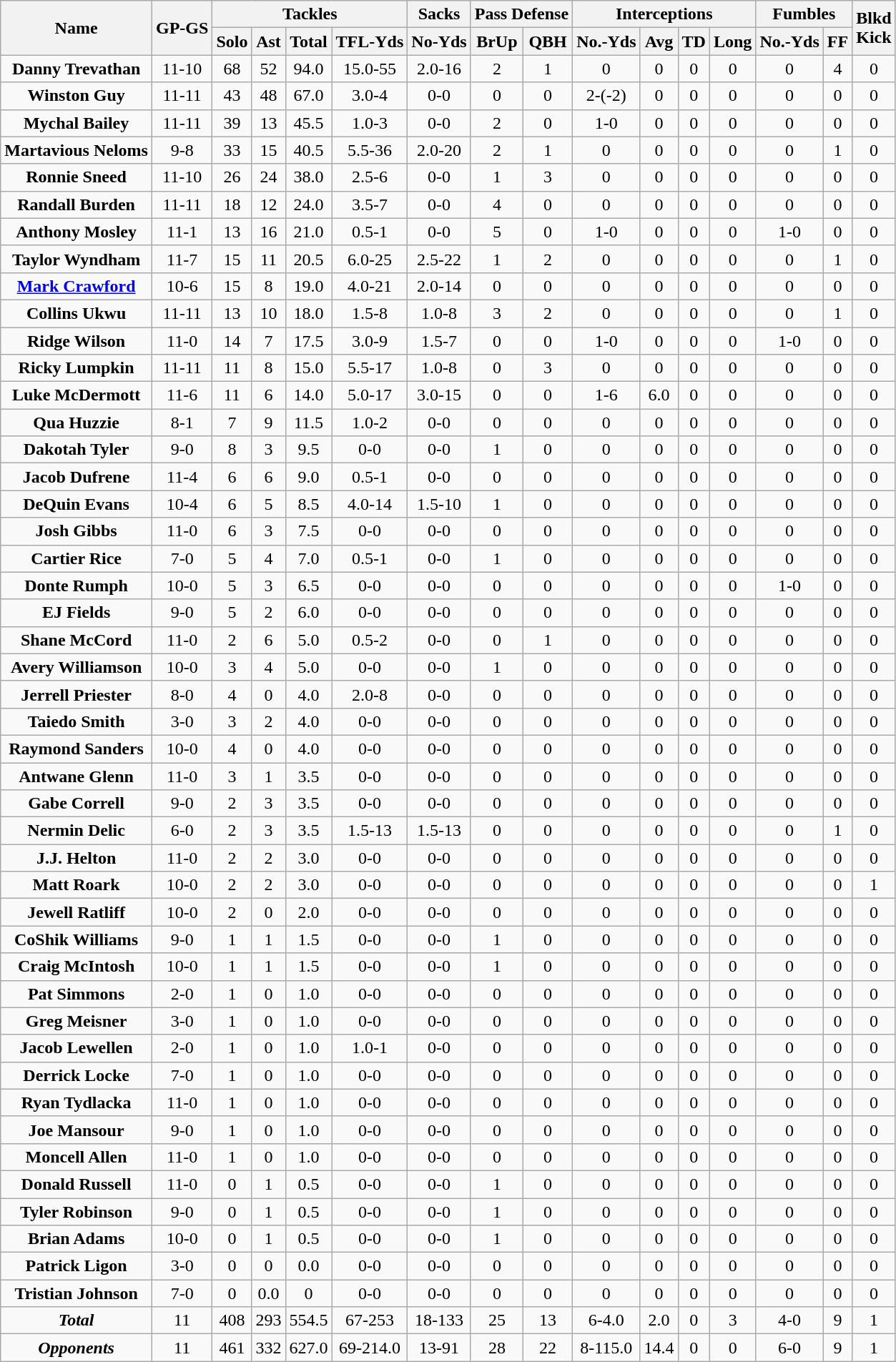<table class="wikitable sortable" border="1">
<tr>
<th rowspan="2">Name</th>
<th rowspan="2">GP-GS</th>
<th colspan="4">Tackles</th>
<th>Sacks</th>
<th colspan="2">Pass Defense</th>
<th colspan="4">Interceptions</th>
<th colspan="2">Fumbles</th>
<th rowspan="2">Blkd<br>Kick</th>
</tr>
<tr>
<th>Solo</th>
<th>Ast</th>
<th>Total</th>
<th>TFL-Yds</th>
<th>No-Yds</th>
<th>BrUp</th>
<th>QBH</th>
<th>No.-Yds</th>
<th>Avg</th>
<th>TD</th>
<th>Long</th>
<th>No.-Yds</th>
<th>FF</th>
</tr>
<tr align="center">
<td><strong>Danny Trevathan</strong></td>
<td>11-10</td>
<td>68</td>
<td>52</td>
<td>94.0</td>
<td>15.0-55</td>
<td>2.0-16</td>
<td>2</td>
<td>1</td>
<td>0</td>
<td>0</td>
<td>0</td>
<td>0</td>
<td>0</td>
<td>4</td>
<td>0</td>
</tr>
<tr align="center">
<td><strong>Winston Guy</strong></td>
<td>11-11</td>
<td>43</td>
<td>48</td>
<td>67.0</td>
<td>3.0-4</td>
<td>0-0</td>
<td>0</td>
<td>0</td>
<td>2-(-2)</td>
<td>0</td>
<td>0</td>
<td>0</td>
<td>0</td>
<td>0</td>
<td>0</td>
</tr>
<tr align="center">
<td><strong>Mychal Bailey</strong></td>
<td>11-11</td>
<td>39</td>
<td>13</td>
<td>45.5</td>
<td>1.0-3</td>
<td>0-0</td>
<td>2</td>
<td>0</td>
<td>1-0</td>
<td>0</td>
<td>0</td>
<td>0</td>
<td>0</td>
<td>0</td>
<td>0</td>
</tr>
<tr align="center">
<td><strong>Martavious Neloms</strong></td>
<td>9-8</td>
<td>33</td>
<td>15</td>
<td>40.5</td>
<td>5.5-36</td>
<td>2.0-20</td>
<td>2</td>
<td>1</td>
<td>0</td>
<td>0</td>
<td>0</td>
<td>0</td>
<td>0</td>
<td>1</td>
<td>0</td>
</tr>
<tr align="center">
<td><strong>Ronnie Sneed</strong></td>
<td>11-10</td>
<td>26</td>
<td>24</td>
<td>38.0</td>
<td>2.5-6</td>
<td>0-0</td>
<td>1</td>
<td>3</td>
<td>0</td>
<td>0</td>
<td>0</td>
<td>0</td>
<td>0</td>
<td>0</td>
<td>0</td>
</tr>
<tr align="center">
<td><strong>Randall Burden</strong></td>
<td>11-11</td>
<td>18</td>
<td>12</td>
<td>24.0</td>
<td>3.5-7</td>
<td>0-0</td>
<td>4</td>
<td>0</td>
<td>0</td>
<td>0</td>
<td>0</td>
<td>0</td>
<td>0</td>
<td>0</td>
<td>0</td>
</tr>
<tr align="center">
<td><strong>Anthony Mosley</strong></td>
<td>11-1</td>
<td>13</td>
<td>16</td>
<td>21.0</td>
<td>0.5-1</td>
<td>0-0</td>
<td>5</td>
<td>0</td>
<td>1-0</td>
<td>0</td>
<td>0</td>
<td>0</td>
<td>1-0</td>
<td>0</td>
<td>0</td>
</tr>
<tr align="center">
<td><strong>Taylor Wyndham</strong></td>
<td>11-7</td>
<td>15</td>
<td>11</td>
<td>20.5</td>
<td>6.0-25</td>
<td>2.5-22</td>
<td>1</td>
<td>2</td>
<td>0</td>
<td>0</td>
<td>0</td>
<td>0</td>
<td>0</td>
<td>1</td>
<td>0</td>
</tr>
<tr align="center">
<td><strong><a href='#'>Mark Crawford</a></strong></td>
<td>10-6</td>
<td>15</td>
<td>8</td>
<td>19.0</td>
<td>4.0-21</td>
<td>2.0-14</td>
<td>0</td>
<td>0</td>
<td>0</td>
<td>0</td>
<td>0</td>
<td>0</td>
<td>0</td>
<td>0</td>
<td>0</td>
</tr>
<tr align="center">
<td><strong>Collins Ukwu</strong></td>
<td>11-11</td>
<td>13</td>
<td>10</td>
<td>18.0</td>
<td>1.5-8</td>
<td>1.0-8</td>
<td>3</td>
<td>2</td>
<td>0</td>
<td>0</td>
<td>0</td>
<td>0</td>
<td>0</td>
<td>1</td>
<td>0</td>
</tr>
<tr align="center">
<td><strong>Ridge Wilson</strong></td>
<td>11-0</td>
<td>14</td>
<td>7</td>
<td>17.5</td>
<td>3.0-9</td>
<td>1.5-7</td>
<td>0</td>
<td>0</td>
<td>1-0</td>
<td>0</td>
<td>0</td>
<td>0</td>
<td>1-0</td>
<td>0</td>
<td>0</td>
</tr>
<tr align="center">
<td><strong>Ricky Lumpkin</strong></td>
<td>11-11</td>
<td>11</td>
<td>8</td>
<td>15.0</td>
<td>5.5-17</td>
<td>1.0-8</td>
<td>0</td>
<td>3</td>
<td>0</td>
<td>0</td>
<td>0</td>
<td>0</td>
<td>0</td>
<td>0</td>
<td>0</td>
</tr>
<tr align="center">
<td><strong>Luke McDermott</strong></td>
<td>11-6</td>
<td>11</td>
<td>6</td>
<td>14.0</td>
<td>5.0-17</td>
<td>3.0-15</td>
<td>0</td>
<td>0</td>
<td>1-6</td>
<td>6.0</td>
<td>0</td>
<td>0</td>
<td>0</td>
<td>0</td>
<td>0</td>
</tr>
<tr align="center">
<td><strong>Qua Huzzie</strong></td>
<td>8-1</td>
<td>7</td>
<td>9</td>
<td>11.5</td>
<td>1.0-2</td>
<td>0-0</td>
<td>0</td>
<td>0</td>
<td>0</td>
<td>0</td>
<td>0</td>
<td>0</td>
<td>0</td>
<td>0</td>
<td>0</td>
</tr>
<tr align="center">
<td><strong>Dakotah Tyler</strong></td>
<td>9-0</td>
<td>8</td>
<td>3</td>
<td>9.5</td>
<td>0-0</td>
<td>0-0</td>
<td>1</td>
<td>0</td>
<td>0</td>
<td>0</td>
<td>0</td>
<td>0</td>
<td>0</td>
<td>0</td>
<td>0</td>
</tr>
<tr align="center">
<td><strong>Jacob Dufrene</strong></td>
<td>11-4</td>
<td>6</td>
<td>6</td>
<td>9.0</td>
<td>0.5-1</td>
<td>0-0</td>
<td>0</td>
<td>0</td>
<td>0</td>
<td>0</td>
<td>0</td>
<td>0</td>
<td>0</td>
<td>0</td>
<td>0</td>
</tr>
<tr align="center">
<td><strong>DeQuin Evans</strong></td>
<td>10-4</td>
<td>6</td>
<td>5</td>
<td>8.5</td>
<td>4.0-14</td>
<td>1.5-10</td>
<td>1</td>
<td>0</td>
<td>0</td>
<td>0</td>
<td>0</td>
<td>0</td>
<td>0</td>
<td>0</td>
<td>0</td>
</tr>
<tr align="center">
<td><strong>Josh Gibbs</strong></td>
<td>11-0</td>
<td>6</td>
<td>3</td>
<td>7.5</td>
<td>0-0</td>
<td>0-0</td>
<td>0</td>
<td>0</td>
<td>0</td>
<td>0</td>
<td>0</td>
<td>0</td>
<td>0</td>
<td>0</td>
<td>0</td>
</tr>
<tr align="center">
<td><strong>Cartier Rice</strong></td>
<td>7-0</td>
<td>5</td>
<td>4</td>
<td>7.0</td>
<td>0.5-1</td>
<td>0-0</td>
<td>1</td>
<td>0</td>
<td>0</td>
<td>0</td>
<td>0</td>
<td>0</td>
<td>0</td>
<td>0</td>
<td>0</td>
</tr>
<tr align="center">
<td><strong>Donte Rumph</strong></td>
<td>10-0</td>
<td>5</td>
<td>3</td>
<td>6.5</td>
<td>0-0</td>
<td>0-0</td>
<td>0</td>
<td>0</td>
<td>0</td>
<td>0</td>
<td>0</td>
<td>0</td>
<td>1-0</td>
<td>0</td>
<td>0</td>
</tr>
<tr align="center">
<td><strong>EJ Fields</strong></td>
<td>9-0</td>
<td>5</td>
<td>2</td>
<td>6.0</td>
<td>0-0</td>
<td>0-0</td>
<td>0</td>
<td>0</td>
<td>0</td>
<td>0</td>
<td>0</td>
<td>0</td>
<td>0</td>
<td>0</td>
<td>0</td>
</tr>
<tr align="center">
<td><strong>Shane McCord</strong></td>
<td>11-0</td>
<td>2</td>
<td>6</td>
<td>5.0</td>
<td>0.5-2</td>
<td>0-0</td>
<td>0</td>
<td>1</td>
<td>0</td>
<td>0</td>
<td>0</td>
<td>0</td>
<td>0</td>
<td>0</td>
<td>0</td>
</tr>
<tr align="center">
<td><strong>Avery Williamson</strong></td>
<td>10-0</td>
<td>3</td>
<td>4</td>
<td>5.0</td>
<td>0-0</td>
<td>0-0</td>
<td>1</td>
<td>0</td>
<td>0</td>
<td>0</td>
<td>0</td>
<td>0</td>
<td>0</td>
<td>0</td>
<td>0</td>
</tr>
<tr align="center">
<td><strong>Jerrell Priester</strong></td>
<td>8-0</td>
<td>4</td>
<td>0</td>
<td>4.0</td>
<td>2.0-8</td>
<td>0-0</td>
<td>0</td>
<td>0</td>
<td>0</td>
<td>0</td>
<td>0</td>
<td>0</td>
<td>0</td>
<td>0</td>
<td>0</td>
</tr>
<tr align="center">
<td><strong>Taiedo Smith</strong></td>
<td>3-0</td>
<td>3</td>
<td>2</td>
<td>4.0</td>
<td>0-0</td>
<td>0-0</td>
<td>0</td>
<td>0</td>
<td>0</td>
<td>0</td>
<td>0</td>
<td>0</td>
<td>0</td>
<td>0</td>
<td>0</td>
</tr>
<tr align="center">
<td><strong>Raymond Sanders</strong></td>
<td>10-0</td>
<td>4</td>
<td>0</td>
<td>4.0</td>
<td>0-0</td>
<td>0-0</td>
<td>0</td>
<td>0</td>
<td>0</td>
<td>0</td>
<td>0</td>
<td>0</td>
<td>0</td>
<td>0</td>
<td>0</td>
</tr>
<tr align="center">
<td><strong>Antwane Glenn</strong></td>
<td>11-0</td>
<td>3</td>
<td>1</td>
<td>3.5</td>
<td>0-0</td>
<td>0-0</td>
<td>0</td>
<td>0</td>
<td>0</td>
<td>0</td>
<td>0</td>
<td>0</td>
<td>0</td>
<td>0</td>
<td>0</td>
</tr>
<tr align="center">
<td><strong>Gabe Correll</strong></td>
<td>9-0</td>
<td>2</td>
<td>3</td>
<td>3.5</td>
<td>0-0</td>
<td>0-0</td>
<td>0</td>
<td>0</td>
<td>0</td>
<td>0</td>
<td>0</td>
<td>0</td>
<td>0</td>
<td>0</td>
<td>0</td>
</tr>
<tr align="center">
<td><strong>Nermin Delic</strong></td>
<td>6-0</td>
<td>2</td>
<td>3</td>
<td>3.5</td>
<td>1.5-13</td>
<td>1.5-13</td>
<td>0</td>
<td>0</td>
<td>0</td>
<td>0</td>
<td>0</td>
<td>0</td>
<td>0</td>
<td>1</td>
<td>0</td>
</tr>
<tr align="center">
<td><strong>J.J. Helton</strong></td>
<td>11-0</td>
<td>2</td>
<td>2</td>
<td>3.0</td>
<td>0-0</td>
<td>0-0</td>
<td>0</td>
<td>0</td>
<td>0</td>
<td>0</td>
<td>0</td>
<td>0</td>
<td>0</td>
<td>0</td>
<td>0</td>
</tr>
<tr align="center">
<td><strong>Matt Roark</strong></td>
<td>10-0</td>
<td>2</td>
<td>2</td>
<td>3.0</td>
<td>0-0</td>
<td>0-0</td>
<td>0</td>
<td>0</td>
<td>0</td>
<td>0</td>
<td>0</td>
<td>0</td>
<td>0</td>
<td>0</td>
<td>1</td>
</tr>
<tr align="center">
<td><strong>Jewell Ratliff</strong></td>
<td>10-0</td>
<td>2</td>
<td>0</td>
<td>2.0</td>
<td>0-0</td>
<td>0-0</td>
<td>0</td>
<td>0</td>
<td>0</td>
<td>0</td>
<td>0</td>
<td>0</td>
<td>0</td>
<td>0</td>
<td>0</td>
</tr>
<tr align="center">
<td><strong>CoShik Williams</strong></td>
<td>9-0</td>
<td>1</td>
<td>1</td>
<td>1.5</td>
<td>0-0</td>
<td>0-0</td>
<td>1</td>
<td>0</td>
<td>0</td>
<td>0</td>
<td>0</td>
<td>0</td>
<td>0</td>
<td>0</td>
<td>0</td>
</tr>
<tr align="center">
<td><strong>Craig McIntosh</strong></td>
<td>10-0</td>
<td>1</td>
<td>1</td>
<td>1.5</td>
<td>0-0</td>
<td>0-0</td>
<td>1</td>
<td>0</td>
<td>0</td>
<td>0</td>
<td>0</td>
<td>0</td>
<td>0</td>
<td>0</td>
<td>0</td>
</tr>
<tr align="center">
<td><strong>Pat Simmons</strong></td>
<td>2-0</td>
<td>1</td>
<td>0</td>
<td>1.0</td>
<td>0-0</td>
<td>0-0</td>
<td>0</td>
<td>0</td>
<td>0</td>
<td>0</td>
<td>0</td>
<td>0</td>
<td>0</td>
<td>0</td>
<td>0</td>
</tr>
<tr align="center">
<td><strong>Greg Meisner</strong></td>
<td>3-0</td>
<td>1</td>
<td>0</td>
<td>1.0</td>
<td>0-0</td>
<td>0-0</td>
<td>0</td>
<td>0</td>
<td>0</td>
<td>0</td>
<td>0</td>
<td>0</td>
<td>0</td>
<td>0</td>
<td>0</td>
</tr>
<tr align="center">
<td><strong>Jacob Lewellen</strong></td>
<td>2-0</td>
<td>1</td>
<td>0</td>
<td>1.0</td>
<td>1.0-1</td>
<td>0-0</td>
<td>0</td>
<td>0</td>
<td>0</td>
<td>0</td>
<td>0</td>
<td>0</td>
<td>0</td>
<td>0</td>
<td>0</td>
</tr>
<tr align="center">
<td><strong>Derrick Locke</strong></td>
<td>7-0</td>
<td>1</td>
<td>0</td>
<td>1.0</td>
<td>0-0</td>
<td>0-0</td>
<td>0</td>
<td>0</td>
<td>0</td>
<td>0</td>
<td>0</td>
<td>0</td>
<td>0</td>
<td>0</td>
<td>0</td>
</tr>
<tr align="center">
<td><strong>Ryan Tydlacka</strong></td>
<td>11-0</td>
<td>1</td>
<td>0</td>
<td>1.0</td>
<td>0-0</td>
<td>0-0</td>
<td>0</td>
<td>0</td>
<td>0</td>
<td>0</td>
<td>0</td>
<td>0</td>
<td>0</td>
<td>0</td>
<td>0</td>
</tr>
<tr align="center">
<td><strong>Joe Mansour</strong></td>
<td>9-0</td>
<td>1</td>
<td>0</td>
<td>1.0</td>
<td>0-0</td>
<td>0-0</td>
<td>0</td>
<td>0</td>
<td>0</td>
<td>0</td>
<td>0</td>
<td>0</td>
<td>0</td>
<td>0</td>
<td>0</td>
</tr>
<tr align="center">
<td><strong>Moncell Allen</strong></td>
<td>11-0</td>
<td>1</td>
<td>0</td>
<td>1.0</td>
<td>0-0</td>
<td>0-0</td>
<td>0</td>
<td>0</td>
<td>0</td>
<td>0</td>
<td>0</td>
<td>0</td>
<td>0</td>
<td>0</td>
<td>0</td>
</tr>
<tr align="center">
<td><strong>Donald Russell</strong></td>
<td>11-0</td>
<td>0</td>
<td>1</td>
<td>0.5</td>
<td>0-0</td>
<td>0-0</td>
<td>1</td>
<td>0</td>
<td>0</td>
<td>0</td>
<td>0</td>
<td>0</td>
<td>0</td>
<td>0</td>
<td>0</td>
</tr>
<tr align="center">
<td><strong>Tyler Robinson</strong></td>
<td>9-0</td>
<td>0</td>
<td>1</td>
<td>0.5</td>
<td>0-0</td>
<td>0-0</td>
<td>1</td>
<td>0</td>
<td>0</td>
<td>0</td>
<td>0</td>
<td>0</td>
<td>0</td>
<td>0</td>
<td>0</td>
</tr>
<tr align="center">
<td><strong>Brian Adams</strong></td>
<td>10-0</td>
<td>0</td>
<td>1</td>
<td>0.5</td>
<td>0-0</td>
<td>0-0</td>
<td>1</td>
<td>0</td>
<td>0</td>
<td>0</td>
<td>0</td>
<td>0</td>
<td>0</td>
<td>0</td>
<td>0</td>
</tr>
<tr align="center">
<td><strong>Patrick Ligon</strong></td>
<td>3-0</td>
<td>0</td>
<td>0</td>
<td>0.0</td>
<td>0-0</td>
<td>0-0</td>
<td>0</td>
<td>0</td>
<td>0</td>
<td>0</td>
<td>0</td>
<td>0</td>
<td>0</td>
<td>0</td>
<td>0</td>
</tr>
<tr align="center">
<td><strong>Tristian Johnson</strong></td>
<td>7-0</td>
<td>0</td>
<td>0.0</td>
<td>0</td>
<td>0-0</td>
<td>0-0</td>
<td>0</td>
<td>0</td>
<td>0</td>
<td>0</td>
<td>0</td>
<td>0</td>
<td>0</td>
<td>0</td>
<td>0</td>
</tr>
<tr align="center">
<td><strong><em>Total</em></strong></td>
<td>11</td>
<td>408</td>
<td>293</td>
<td>554.5</td>
<td>67-253</td>
<td>18-133</td>
<td>25</td>
<td>13</td>
<td>6-4.0</td>
<td>2.0</td>
<td>0</td>
<td>3</td>
<td>4-0</td>
<td>9</td>
<td>1</td>
</tr>
<tr align="center">
<td><strong><em>Opponents</em></strong></td>
<td>11</td>
<td>461</td>
<td>332</td>
<td>627.0</td>
<td>69-214.0</td>
<td>13-91</td>
<td>28</td>
<td>22</td>
<td>8-115.0</td>
<td>14.4</td>
<td>0</td>
<td>0</td>
<td>6-0</td>
<td>9</td>
<td>1</td>
</tr>
</table>
